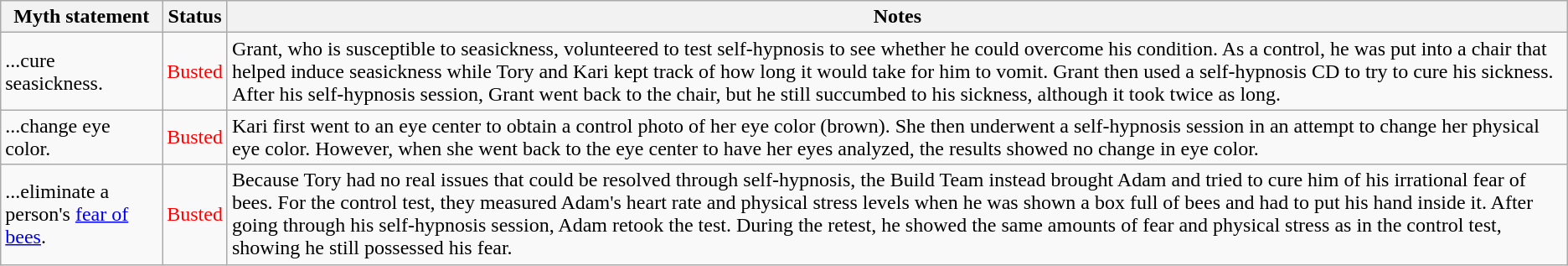<table class="wikitable plainrowheaders">
<tr>
<th>Myth statement</th>
<th>Status</th>
<th>Notes</th>
</tr>
<tr>
<td>...cure seasickness.</td>
<td style="color:Red">Busted</td>
<td>Grant, who is susceptible to seasickness, volunteered to test self-hypnosis to see whether he could overcome his condition. As a control, he was put into a chair that helped induce seasickness while Tory and Kari kept track of how long it would take for him to vomit. Grant then used a self-hypnosis CD to try to cure his sickness. After his self-hypnosis session, Grant went back to the chair, but he still succumbed to his sickness, although it took twice as long.</td>
</tr>
<tr>
<td>...change eye color.</td>
<td style="color:Red">Busted</td>
<td>Kari first went to an eye center to obtain a control photo of her eye color (brown). She then underwent a self-hypnosis session in an attempt to change her physical eye color. However, when she went back to the eye center to have her eyes analyzed, the results showed no change in eye color.</td>
</tr>
<tr>
<td>...eliminate a person's <a href='#'>fear of bees</a>.</td>
<td style="color:Red">Busted</td>
<td>Because Tory had no real issues that could be resolved through self-hypnosis, the Build Team instead brought Adam and tried to cure him of his irrational fear of bees. For the control test, they measured Adam's heart rate and physical stress levels when he was shown a box full of bees and had to put his hand inside it. After going through his self-hypnosis session, Adam retook the test. During the retest, he showed the same amounts of fear and physical stress as in the control test, showing he still possessed his fear.</td>
</tr>
</table>
